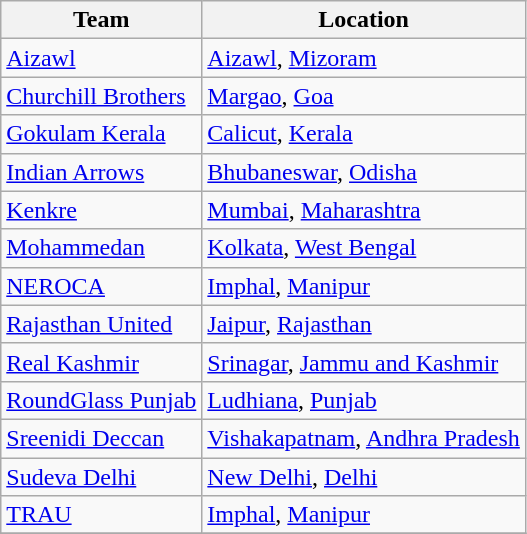<table class="wikitable sortable">
<tr>
<th>Team</th>
<th>Location</th>
</tr>
<tr>
<td><a href='#'>Aizawl</a></td>
<td><a href='#'>Aizawl</a>, <a href='#'>Mizoram</a></td>
</tr>
<tr>
<td><a href='#'>Churchill Brothers</a></td>
<td><a href='#'>Margao</a>, <a href='#'>Goa</a></td>
</tr>
<tr>
<td><a href='#'>Gokulam Kerala</a></td>
<td><a href='#'>Calicut</a>, <a href='#'>Kerala</a></td>
</tr>
<tr>
<td><a href='#'>Indian Arrows</a></td>
<td><a href='#'>Bhubaneswar</a>, <a href='#'>Odisha</a></td>
</tr>
<tr>
<td><a href='#'>Kenkre</a></td>
<td><a href='#'>Mumbai</a>, <a href='#'>Maharashtra</a></td>
</tr>
<tr>
<td><a href='#'>Mohammedan</a></td>
<td><a href='#'>Kolkata</a>, <a href='#'>West Bengal</a></td>
</tr>
<tr>
<td><a href='#'>NEROCA</a></td>
<td><a href='#'>Imphal</a>, <a href='#'>Manipur</a></td>
</tr>
<tr>
<td><a href='#'>Rajasthan United</a></td>
<td><a href='#'>Jaipur</a>, <a href='#'>Rajasthan</a></td>
</tr>
<tr>
<td><a href='#'>Real Kashmir</a></td>
<td><a href='#'>Srinagar</a>, <a href='#'>Jammu and Kashmir</a></td>
</tr>
<tr>
<td><a href='#'>RoundGlass Punjab</a></td>
<td><a href='#'>Ludhiana</a>, <a href='#'>Punjab</a></td>
</tr>
<tr>
<td><a href='#'>Sreenidi Deccan</a></td>
<td><a href='#'>Vishakapatnam</a>, <a href='#'>Andhra Pradesh</a></td>
</tr>
<tr>
<td><a href='#'>Sudeva Delhi</a></td>
<td><a href='#'>New Delhi</a>, <a href='#'>Delhi</a></td>
</tr>
<tr>
<td><a href='#'>TRAU</a></td>
<td><a href='#'>Imphal</a>, <a href='#'>Manipur</a></td>
</tr>
<tr>
</tr>
</table>
